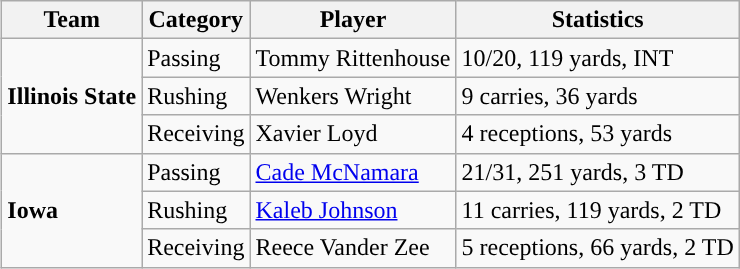<table class="wikitable" style="float: right;">
<tr>
<th>Team</th>
<th>Category</th>
<th>Player</th>
<th>Statistics</th>
</tr>
<tr>
<td rowspan=3><strong>Illinois State</strong></td>
<td>Passing</td>
<td>Tommy Rittenhouse</td>
<td>10/20, 119 yards, INT</td>
</tr>
<tr>
<td>Rushing</td>
<td>Wenkers Wright</td>
<td>9 carries, 36 yards</td>
</tr>
<tr>
<td>Receiving</td>
<td>Xavier Loyd</td>
<td>4 receptions, 53 yards</td>
</tr>
<tr>
<td rowspan=3><strong>Iowa</strong></td>
<td>Passing</td>
<td><a href='#'>Cade McNamara</a></td>
<td>21/31, 251 yards, 3 TD</td>
</tr>
<tr>
<td>Rushing</td>
<td><a href='#'>Kaleb Johnson</a></td>
<td>11 carries, 119 yards, 2 TD</td>
</tr>
<tr>
<td>Receiving</td>
<td>Reece Vander Zee</td>
<td>5 receptions, 66 yards, 2 TD</td>
</tr>
</table>
